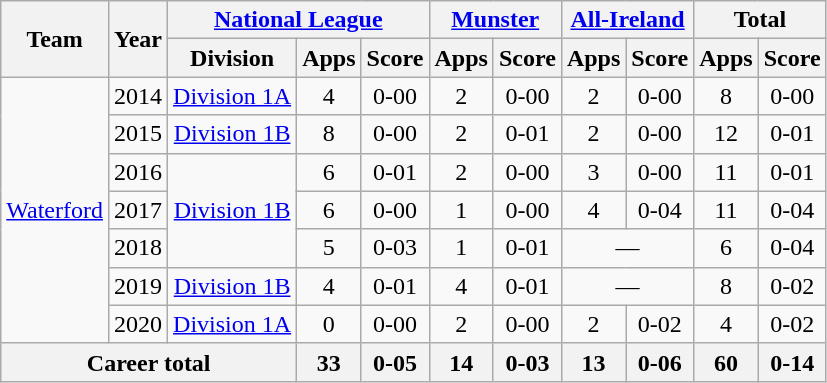<table class="wikitable" style="text-align:center">
<tr>
<th rowspan="2">Team</th>
<th rowspan="2">Year</th>
<th colspan="3"><a href='#'>National League</a></th>
<th colspan="2"><a href='#'>Munster</a></th>
<th colspan="2"><a href='#'>All-Ireland</a></th>
<th colspan="2">Total</th>
</tr>
<tr>
<th>Division</th>
<th>Apps</th>
<th>Score</th>
<th>Apps</th>
<th>Score</th>
<th>Apps</th>
<th>Score</th>
<th>Apps</th>
<th>Score</th>
</tr>
<tr>
<td rowspan="7"><a href='#'>Waterford</a></td>
<td>2014</td>
<td rowspan="1"><a href='#'>Division 1A</a></td>
<td>4</td>
<td>0-00</td>
<td>2</td>
<td>0-00</td>
<td>2</td>
<td>0-00</td>
<td>8</td>
<td>0-00</td>
</tr>
<tr>
<td>2015</td>
<td rowspan="1"><a href='#'>Division 1B</a></td>
<td>8</td>
<td>0-00</td>
<td>2</td>
<td>0-01</td>
<td>2</td>
<td>0-00</td>
<td>12</td>
<td>0-01</td>
</tr>
<tr>
<td>2016</td>
<td rowspan="3"><a href='#'>Division 1B</a></td>
<td>6</td>
<td>0-01</td>
<td>2</td>
<td>0-00</td>
<td>3</td>
<td>0-00</td>
<td>11</td>
<td>0-01</td>
</tr>
<tr>
<td>2017</td>
<td>6</td>
<td>0-00</td>
<td>1</td>
<td>0-00</td>
<td>4</td>
<td>0-04</td>
<td>11</td>
<td>0-04</td>
</tr>
<tr>
<td>2018</td>
<td>5</td>
<td>0-03</td>
<td>1</td>
<td>0-01</td>
<td colspan=2>—</td>
<td>6</td>
<td>0-04</td>
</tr>
<tr>
<td>2019</td>
<td rowspan="1"><a href='#'>Division 1B</a></td>
<td>4</td>
<td>0-01</td>
<td>4</td>
<td>0-01</td>
<td colspan=2>—</td>
<td>8</td>
<td>0-02</td>
</tr>
<tr>
<td>2020</td>
<td rowspan="1"><a href='#'>Division 1A</a></td>
<td>0</td>
<td>0-00</td>
<td>2</td>
<td>0-00</td>
<td>2</td>
<td>0-02</td>
<td>4</td>
<td>0-02</td>
</tr>
<tr>
<th colspan="3">Career total</th>
<th>33</th>
<th>0-05</th>
<th>14</th>
<th>0-03</th>
<th>13</th>
<th>0-06</th>
<th>60</th>
<th>0-14</th>
</tr>
</table>
